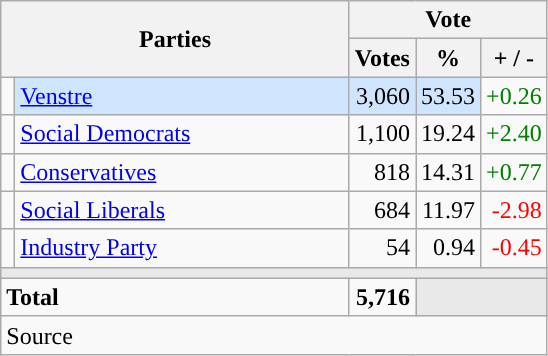<table class="wikitable" style="text-align:right;">
<tr>
<th style="text-align:centre;" rowspan="2" colspan="2" width="225">Parties</th>
<th colspan="3">Vote</th>
</tr>
<tr>
<th width="15">Votes</th>
<th width="15">%</th>
<th width="15">+ / -</th>
</tr>
<tr>
<td width="2" style="color:inherit;background:"></td>
<td bgcolor=#cfe5fe  align="left"><a href='#'>Venstre</a></td>
<td bgcolor=#cfe5fe>3,060</td>
<td bgcolor=#cfe5fe>53.53</td>
<td style=color:green;>+0.26</td>
</tr>
<tr>
<td width="2" style="color:inherit;background:"></td>
<td align="left"><a href='#'>Social Democrats</a></td>
<td>1,100</td>
<td>19.24</td>
<td style=color:green;>+2.40</td>
</tr>
<tr>
<td width="2" style="color:inherit;background:"></td>
<td align="left"><a href='#'>Conservatives</a></td>
<td>818</td>
<td>14.31</td>
<td style=color:green;>+0.77</td>
</tr>
<tr>
<td width="2" style="color:inherit;background:"></td>
<td align="left"><a href='#'>Social Liberals</a></td>
<td>684</td>
<td>11.97</td>
<td style=color:red;>-2.98</td>
</tr>
<tr>
<td width="2" style="color:inherit;background:"></td>
<td align="left"><a href='#'>Industry Party</a></td>
<td>54</td>
<td>0.94</td>
<td style=color:red;>-0.45</td>
</tr>
<tr>
<td colspan="7" bgcolor="#E9E9E9"></td>
</tr>
<tr>
<td align="left" colspan="2"><strong>Total</strong></td>
<td><strong>5,716</strong></td>
<td bgcolor="#E9E9E9" colspan="2"></td>
</tr>
<tr>
<td align="left" colspan="6">Source</td>
</tr>
</table>
